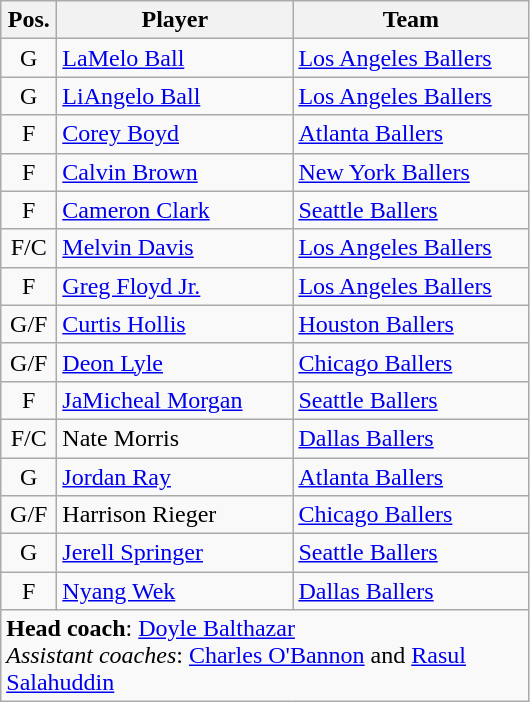<table class="wikitable">
<tr>
<th scope="col" width="30px">Pos.</th>
<th scope="col" width="150px">Player</th>
<th scope="col" width="150px">Team<br></th>
</tr>
<tr>
<td style="text-align:center">G</td>
<td><a href='#'>LaMelo Ball</a></td>
<td><a href='#'>Los Angeles Ballers</a></td>
</tr>
<tr>
<td style="text-align:center">G</td>
<td><a href='#'>LiAngelo Ball</a></td>
<td><a href='#'>Los Angeles Ballers</a></td>
</tr>
<tr>
<td style="text-align:center">F</td>
<td><a href='#'>Corey Boyd</a></td>
<td><a href='#'>Atlanta Ballers</a></td>
</tr>
<tr>
<td style="text-align:center">F</td>
<td><a href='#'>Calvin Brown</a></td>
<td><a href='#'>New York Ballers</a></td>
</tr>
<tr>
<td style="text-align:center">F</td>
<td><a href='#'>Cameron Clark</a></td>
<td><a href='#'>Seattle Ballers</a></td>
</tr>
<tr>
<td style="text-align:center">F/C</td>
<td><a href='#'>Melvin Davis</a></td>
<td><a href='#'>Los Angeles Ballers</a></td>
</tr>
<tr>
<td style="text-align:center">F</td>
<td><a href='#'>Greg Floyd Jr.</a></td>
<td><a href='#'>Los Angeles Ballers</a></td>
</tr>
<tr>
<td style="text-align:center">G/F</td>
<td><a href='#'>Curtis Hollis</a></td>
<td><a href='#'>Houston Ballers</a></td>
</tr>
<tr>
<td style="text-align:center">G/F</td>
<td><a href='#'>Deon Lyle</a></td>
<td><a href='#'>Chicago Ballers</a></td>
</tr>
<tr>
<td style="text-align:center">F</td>
<td><a href='#'>JaMicheal Morgan</a></td>
<td><a href='#'>Seattle Ballers</a></td>
</tr>
<tr>
<td style="text-align:center">F/C</td>
<td>Nate Morris</td>
<td><a href='#'>Dallas Ballers</a></td>
</tr>
<tr>
<td style="text-align:center">G</td>
<td><a href='#'>Jordan Ray</a></td>
<td><a href='#'>Atlanta Ballers</a></td>
</tr>
<tr>
<td style="text-align:center">G/F</td>
<td>Harrison Rieger</td>
<td><a href='#'>Chicago Ballers</a></td>
</tr>
<tr>
<td style="text-align:center">G</td>
<td><a href='#'>Jerell Springer</a></td>
<td><a href='#'>Seattle Ballers</a></td>
</tr>
<tr>
<td style="text-align:center">F</td>
<td><a href='#'>Nyang Wek</a></td>
<td><a href='#'>Dallas Ballers</a></td>
</tr>
<tr>
<td colspan="3"><strong>Head coach</strong>: <a href='#'>Doyle Balthazar</a> <br> <em>Assistant coaches</em>: <a href='#'>Charles O'Bannon</a> and <a href='#'>Rasul Salahuddin</a></td>
</tr>
</table>
